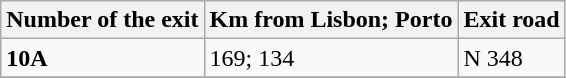<table class="wikitable">
<tr>
<th>Number of the exit</th>
<th>Km from Lisbon; Porto</th>
<th>Exit road</th>
</tr>
<tr>
<td><strong>10A</strong></td>
<td>169; 134</td>
<td>N 348</td>
</tr>
<tr>
</tr>
</table>
